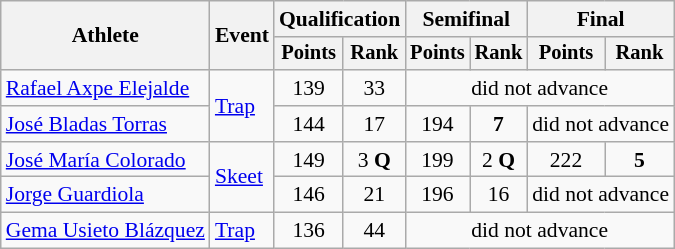<table class="wikitable" style="font-size:90%">
<tr>
<th rowspan="2">Athlete</th>
<th rowspan="2">Event</th>
<th colspan=2>Qualification</th>
<th colspan=2>Semifinal</th>
<th colspan=2>Final</th>
</tr>
<tr style="font-size:95%">
<th>Points</th>
<th>Rank</th>
<th>Points</th>
<th>Rank</th>
<th>Points</th>
<th>Rank</th>
</tr>
<tr align=center>
<td align=left><a href='#'>Rafael Axpe Elejalde</a></td>
<td align=left rowspan=2><a href='#'>Trap</a></td>
<td>139</td>
<td>33</td>
<td colspan=4>did not advance</td>
</tr>
<tr align=center>
<td align=left><a href='#'>José Bladas Torras</a></td>
<td>144</td>
<td>17</td>
<td>194</td>
<td><strong>7</strong></td>
<td colspan=2>did not advance</td>
</tr>
<tr align=center>
<td align=left><a href='#'>José María Colorado</a></td>
<td align=left rowspan=2><a href='#'>Skeet</a></td>
<td>149</td>
<td>3 <strong>Q</strong></td>
<td>199</td>
<td>2 <strong>Q</strong></td>
<td>222</td>
<td><strong>5</strong></td>
</tr>
<tr align=center>
<td align=left><a href='#'>Jorge Guardiola</a></td>
<td>146</td>
<td>21</td>
<td>196</td>
<td>16</td>
<td colspan=2>did not advance</td>
</tr>
<tr align=center>
<td align=left><a href='#'>Gema Usieto Blázquez</a></td>
<td align=left><a href='#'>Trap</a></td>
<td>136</td>
<td>44</td>
<td colspan=4>did not advance</td>
</tr>
</table>
